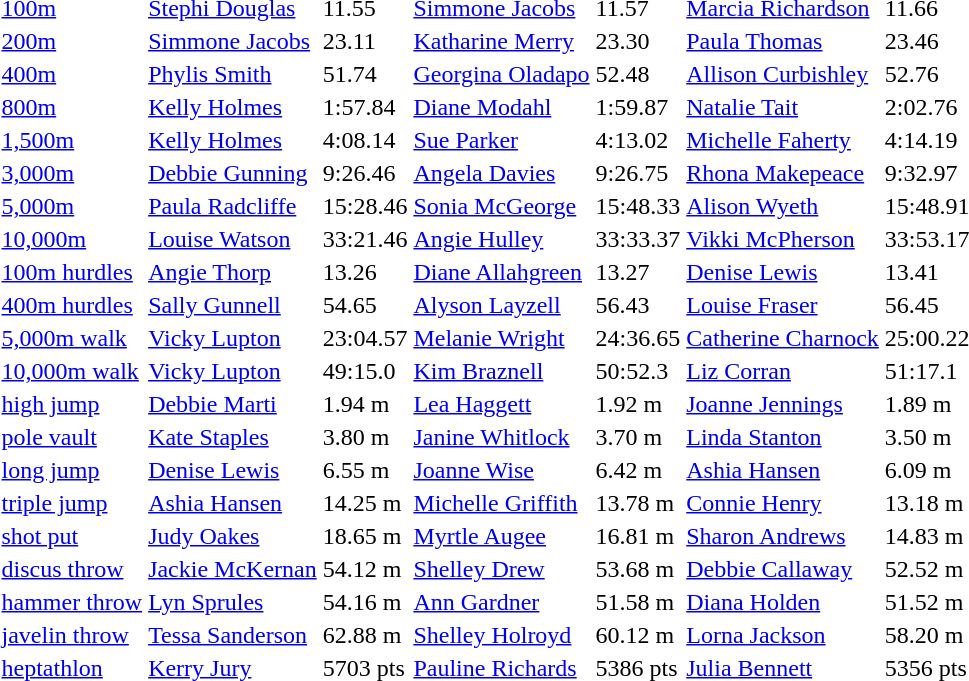<table>
<tr>
<td><a href='#'>100m</a></td>
<td><a href='#'>Stephi Douglas</a></td>
<td>11.55</td>
<td><a href='#'>Simmone Jacobs</a></td>
<td>11.57</td>
<td><a href='#'>Marcia Richardson</a></td>
<td>11.66</td>
</tr>
<tr>
<td><a href='#'>200m</a></td>
<td><a href='#'>Simmone Jacobs</a></td>
<td>23.11</td>
<td><a href='#'>Katharine Merry</a></td>
<td>23.30</td>
<td><a href='#'>Paula Thomas</a></td>
<td>23.46</td>
</tr>
<tr>
<td><a href='#'>400m</a></td>
<td><a href='#'>Phylis Smith</a></td>
<td>51.74</td>
<td><a href='#'>Georgina Oladapo</a></td>
<td>52.48</td>
<td> <a href='#'>Allison Curbishley</a></td>
<td>52.76</td>
</tr>
<tr>
<td><a href='#'>800m</a></td>
<td><a href='#'>Kelly Holmes</a></td>
<td>1:57.84</td>
<td><a href='#'>Diane Modahl</a></td>
<td>1:59.87</td>
<td><a href='#'>Natalie Tait</a></td>
<td>2:02.76</td>
</tr>
<tr>
<td><a href='#'>1,500m</a></td>
<td><a href='#'>Kelly Holmes</a></td>
<td>4:08.14</td>
<td><a href='#'>Sue Parker</a></td>
<td>4:13.02</td>
<td><a href='#'>Michelle Faherty</a></td>
<td>4:14.19</td>
</tr>
<tr>
<td><a href='#'>3,000m</a></td>
<td><a href='#'>Debbie Gunning</a></td>
<td>9:26.46</td>
<td><a href='#'>Angela Davies</a></td>
<td>9:26.75</td>
<td><a href='#'>Rhona Makepeace</a></td>
<td>9:32.97</td>
</tr>
<tr>
<td><a href='#'>5,000m</a></td>
<td><a href='#'>Paula Radcliffe</a></td>
<td>15:28.46</td>
<td><a href='#'>Sonia McGeorge</a></td>
<td>15:48.33</td>
<td><a href='#'>Alison Wyeth</a></td>
<td>15:48.91</td>
</tr>
<tr>
<td><a href='#'>10,000m</a></td>
<td><a href='#'>Louise Watson</a></td>
<td>33:21.46</td>
<td><a href='#'>Angie Hulley</a></td>
<td>33:33.37</td>
<td> <a href='#'>Vikki McPherson</a></td>
<td>33:53.17</td>
</tr>
<tr>
<td><a href='#'>100m hurdles</a></td>
<td><a href='#'>Angie Thorp</a></td>
<td>13.26</td>
<td><a href='#'>Diane Allahgreen</a></td>
<td>13.27</td>
<td><a href='#'>Denise Lewis</a></td>
<td>13.41</td>
</tr>
<tr>
<td><a href='#'>400m hurdles</a></td>
<td><a href='#'>Sally Gunnell</a></td>
<td>54.65</td>
<td><a href='#'>Alyson Layzell</a></td>
<td>56.43</td>
<td><a href='#'>Louise Fraser</a></td>
<td>56.45</td>
</tr>
<tr>
<td><a href='#'>5,000m walk</a></td>
<td><a href='#'>Vicky Lupton</a></td>
<td>23:04.57</td>
<td><a href='#'>Melanie Wright</a></td>
<td>24:36.65</td>
<td><a href='#'>Catherine Charnock</a></td>
<td>25:00.22</td>
</tr>
<tr>
<td><a href='#'>10,000m walk</a></td>
<td><a href='#'>Vicky Lupton</a></td>
<td>49:15.0</td>
<td><a href='#'>Kim Braznell</a></td>
<td>50:52.3</td>
<td><a href='#'>Liz Corran</a></td>
<td>51:17.1</td>
</tr>
<tr>
<td><a href='#'>high jump</a></td>
<td><a href='#'>Debbie Marti</a></td>
<td>1.94 m</td>
<td><a href='#'>Lea Haggett</a></td>
<td>1.92 m</td>
<td><a href='#'>Joanne Jennings</a></td>
<td>1.89 m</td>
</tr>
<tr>
<td><a href='#'>pole vault</a></td>
<td><a href='#'>Kate Staples</a></td>
<td>3.80 m</td>
<td><a href='#'>Janine Whitlock</a></td>
<td>3.70 m</td>
<td><a href='#'>Linda Stanton</a></td>
<td>3.50 m</td>
</tr>
<tr>
<td><a href='#'>long jump</a></td>
<td><a href='#'>Denise Lewis</a></td>
<td>6.55 m</td>
<td><a href='#'>Joanne Wise</a></td>
<td>6.42 m</td>
<td><a href='#'>Ashia Hansen</a></td>
<td>6.09 m</td>
</tr>
<tr>
<td><a href='#'>triple jump</a></td>
<td><a href='#'>Ashia Hansen</a></td>
<td>14.25 m</td>
<td><a href='#'>Michelle Griffith</a></td>
<td>13.78 m</td>
<td><a href='#'>Connie Henry</a></td>
<td>13.18 m</td>
</tr>
<tr>
<td><a href='#'>shot put</a></td>
<td><a href='#'>Judy Oakes</a></td>
<td>18.65 m</td>
<td><a href='#'>Myrtle Augee</a></td>
<td>16.81 m</td>
<td><a href='#'>Sharon Andrews</a></td>
<td>14.83 m</td>
</tr>
<tr>
<td><a href='#'>discus throw</a></td>
<td> <a href='#'>Jackie McKernan</a></td>
<td>54.12 m</td>
<td><a href='#'>Shelley Drew</a></td>
<td>53.68 m</td>
<td><a href='#'>Debbie Callaway</a></td>
<td>52.52 m</td>
</tr>
<tr>
<td><a href='#'>hammer throw</a></td>
<td><a href='#'>Lyn Sprules</a></td>
<td>54.16 m</td>
<td><a href='#'>Ann Gardner</a></td>
<td>51.58 m</td>
<td><a href='#'>Diana Holden</a></td>
<td>51.52 m</td>
</tr>
<tr>
<td><a href='#'>javelin throw</a></td>
<td><a href='#'>Tessa Sanderson</a></td>
<td>62.88 m</td>
<td><a href='#'>Shelley Holroyd</a></td>
<td>60.12 m</td>
<td> <a href='#'>Lorna Jackson</a></td>
<td>58.20 m</td>
</tr>
<tr>
<td><a href='#'>heptathlon</a></td>
<td><a href='#'>Kerry Jury</a></td>
<td>5703 pts</td>
<td><a href='#'>Pauline Richards</a></td>
<td>5386 pts</td>
<td><a href='#'>Julia Bennett</a></td>
<td>5356 pts</td>
</tr>
</table>
